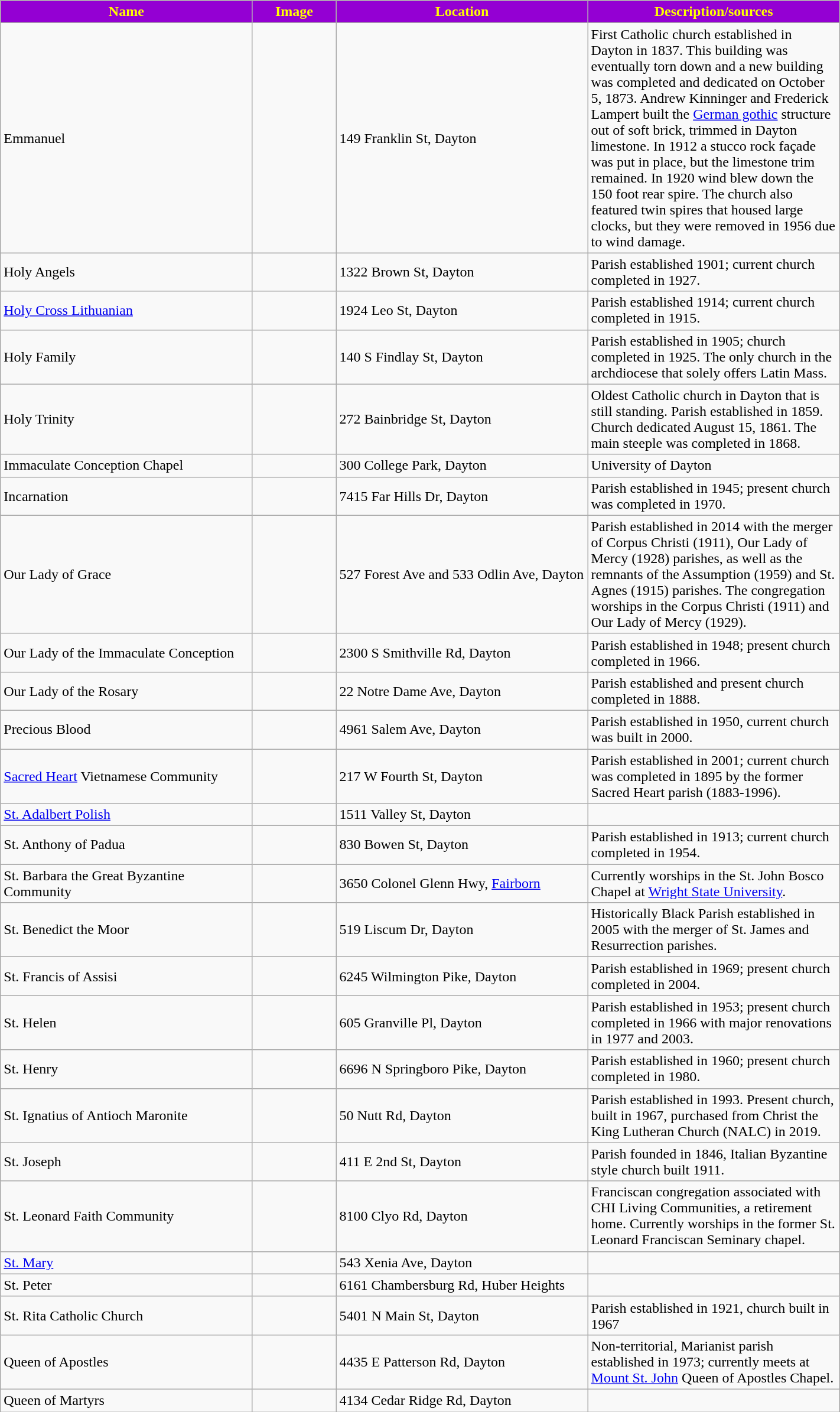<table class="wikitable sortable" style="width:75%">
<tr>
<th style="background:darkviolet; color:yellow;" width="30%"><strong>Name</strong></th>
<th style="background:darkviolet; color:yellow;" width="10%"><strong>Image</strong></th>
<th style="background:darkviolet; color:yellow;" width="30%"><strong>Location</strong></th>
<th style="background:darkviolet; color:yellow;" width="30%"><strong>Description/sources</strong></th>
</tr>
<tr>
<td>Emmanuel</td>
<td></td>
<td>149 Franklin St, Dayton</td>
<td>First Catholic church established in Dayton in 1837.  This building was eventually torn down and a new building was completed and dedicated on October 5, 1873. Andrew Kinninger and Frederick Lampert built the <a href='#'>German gothic</a> structure out of soft brick, trimmed in Dayton limestone. In 1912 a stucco rock façade was put in place, but the limestone trim remained. In 1920 wind blew down the 150 foot rear spire.  The church also featured twin spires that housed large clocks, but they were removed in 1956 due to wind damage.</td>
</tr>
<tr>
<td>Holy Angels</td>
<td></td>
<td>1322 Brown St, Dayton</td>
<td>Parish established 1901; current church completed in 1927.</td>
</tr>
<tr>
<td><a href='#'>Holy Cross Lithuanian</a></td>
<td></td>
<td>1924 Leo St, Dayton</td>
<td>Parish established 1914; current church completed in 1915.</td>
</tr>
<tr>
<td>Holy Family</td>
<td></td>
<td>140 S Findlay St, Dayton</td>
<td>Parish established in 1905; church completed in 1925. The only church in the archdiocese that solely offers Latin Mass.</td>
</tr>
<tr>
<td>Holy Trinity</td>
<td></td>
<td>272 Bainbridge St, Dayton</td>
<td>Oldest Catholic church in Dayton that is still standing. Parish established in 1859. Church dedicated August 15, 1861. The main steeple was completed in 1868.</td>
</tr>
<tr>
<td>Immaculate Conception Chapel</td>
<td></td>
<td>300 College Park, Dayton</td>
<td>University of Dayton</td>
</tr>
<tr>
<td>Incarnation</td>
<td></td>
<td>7415 Far Hills Dr, Dayton</td>
<td>Parish established in 1945; present church was completed in 1970.</td>
</tr>
<tr>
<td>Our Lady of Grace</td>
<td></td>
<td>527 Forest Ave and 533 Odlin Ave, Dayton</td>
<td>Parish established in 2014 with the merger of Corpus Christi (1911), Our Lady of Mercy (1928) parishes, as well as the remnants of the Assumption (1959) and St. Agnes (1915) parishes. The congregation worships in the Corpus Christi (1911) and Our Lady of Mercy (1929).</td>
</tr>
<tr>
<td>Our Lady of the Immaculate Conception</td>
<td></td>
<td>2300 S Smithville Rd, Dayton</td>
<td>Parish established in 1948; present church completed in 1966.</td>
</tr>
<tr>
<td>Our Lady of the Rosary</td>
<td></td>
<td>22 Notre Dame Ave, Dayton</td>
<td>Parish established and present church completed in 1888.</td>
</tr>
<tr>
<td>Precious Blood</td>
<td></td>
<td>4961 Salem Ave, Dayton</td>
<td>Parish established in 1950, current church was built in 2000.</td>
</tr>
<tr>
<td><a href='#'>Sacred Heart</a> Vietnamese Community</td>
<td></td>
<td>217 W Fourth St, Dayton</td>
<td>Parish established in 2001; current church was completed in 1895 by the former Sacred Heart parish (1883-1996).</td>
</tr>
<tr>
<td><a href='#'>St. Adalbert Polish</a></td>
<td></td>
<td>1511 Valley St, Dayton</td>
<td></td>
</tr>
<tr>
<td>St. Anthony of Padua</td>
<td></td>
<td>830 Bowen St, Dayton</td>
<td>Parish established in 1913; current church completed in 1954.</td>
</tr>
<tr>
<td>St. Barbara the Great Byzantine Community</td>
<td></td>
<td>3650 Colonel Glenn Hwy, <a href='#'>Fairborn</a></td>
<td>Currently worships in the St. John Bosco Chapel at <a href='#'>Wright State University</a>.</td>
</tr>
<tr>
<td>St. Benedict the Moor</td>
<td></td>
<td>519 Liscum Dr, Dayton</td>
<td>Historically Black Parish established in 2005 with the merger of St. James and Resurrection parishes.</td>
</tr>
<tr>
<td>St. Francis of Assisi</td>
<td></td>
<td>6245 Wilmington Pike, Dayton</td>
<td>Parish established in 1969; present church completed in 2004.</td>
</tr>
<tr>
<td>St. Helen</td>
<td></td>
<td>605 Granville Pl, Dayton</td>
<td>Parish established in 1953; present church completed in 1966 with major renovations in 1977 and 2003.</td>
</tr>
<tr>
<td>St. Henry</td>
<td></td>
<td>6696 N Springboro Pike, Dayton</td>
<td>Parish established in 1960; present church completed in 1980.</td>
</tr>
<tr>
<td>St. Ignatius of Antioch Maronite</td>
<td></td>
<td>50 Nutt Rd, Dayton</td>
<td>Parish established in 1993. Present church, built in 1967, purchased from Christ the King Lutheran Church (NALC) in 2019.</td>
</tr>
<tr>
<td>St. Joseph</td>
<td></td>
<td>411 E 2nd St, Dayton</td>
<td>Parish founded in 1846, Italian Byzantine style church built 1911.</td>
</tr>
<tr>
<td>St. Leonard Faith Community</td>
<td></td>
<td>8100 Clyo Rd, Dayton</td>
<td>Franciscan congregation associated with CHI Living Communities, a retirement home. Currently worships in the former St. Leonard Franciscan Seminary chapel.</td>
</tr>
<tr>
<td><a href='#'>St. Mary</a></td>
<td></td>
<td>543 Xenia Ave, Dayton</td>
<td></td>
</tr>
<tr>
<td>St. Peter</td>
<td></td>
<td>6161 Chambersburg Rd, Huber Heights</td>
<td></td>
</tr>
<tr>
<td>St. Rita Catholic Church</td>
<td></td>
<td>5401 N Main St, Dayton</td>
<td>Parish established in 1921, church built in 1967</td>
</tr>
<tr>
<td>Queen of Apostles</td>
<td></td>
<td>4435 E Patterson Rd, Dayton</td>
<td>Non-territorial, Marianist parish established in 1973; currently meets at <a href='#'>Mount St. John</a> Queen of Apostles Chapel.</td>
</tr>
<tr>
<td>Queen of Martyrs</td>
<td></td>
<td>4134 Cedar Ridge Rd, Dayton</td>
<td></td>
</tr>
</table>
